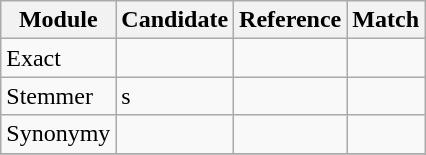<table class="wikitable floatright">
<tr>
<th>Module</th>
<th>Candidate</th>
<th>Reference</th>
<th>Match</th>
</tr>
<tr>
<td>Exact</td>
<td></td>
<td></td>
<td></td>
</tr>
<tr>
<td>Stemmer</td>
<td>s</td>
<td></td>
<td></td>
</tr>
<tr>
<td>Synonymy</td>
<td></td>
<td></td>
<td></td>
</tr>
<tr>
</tr>
</table>
